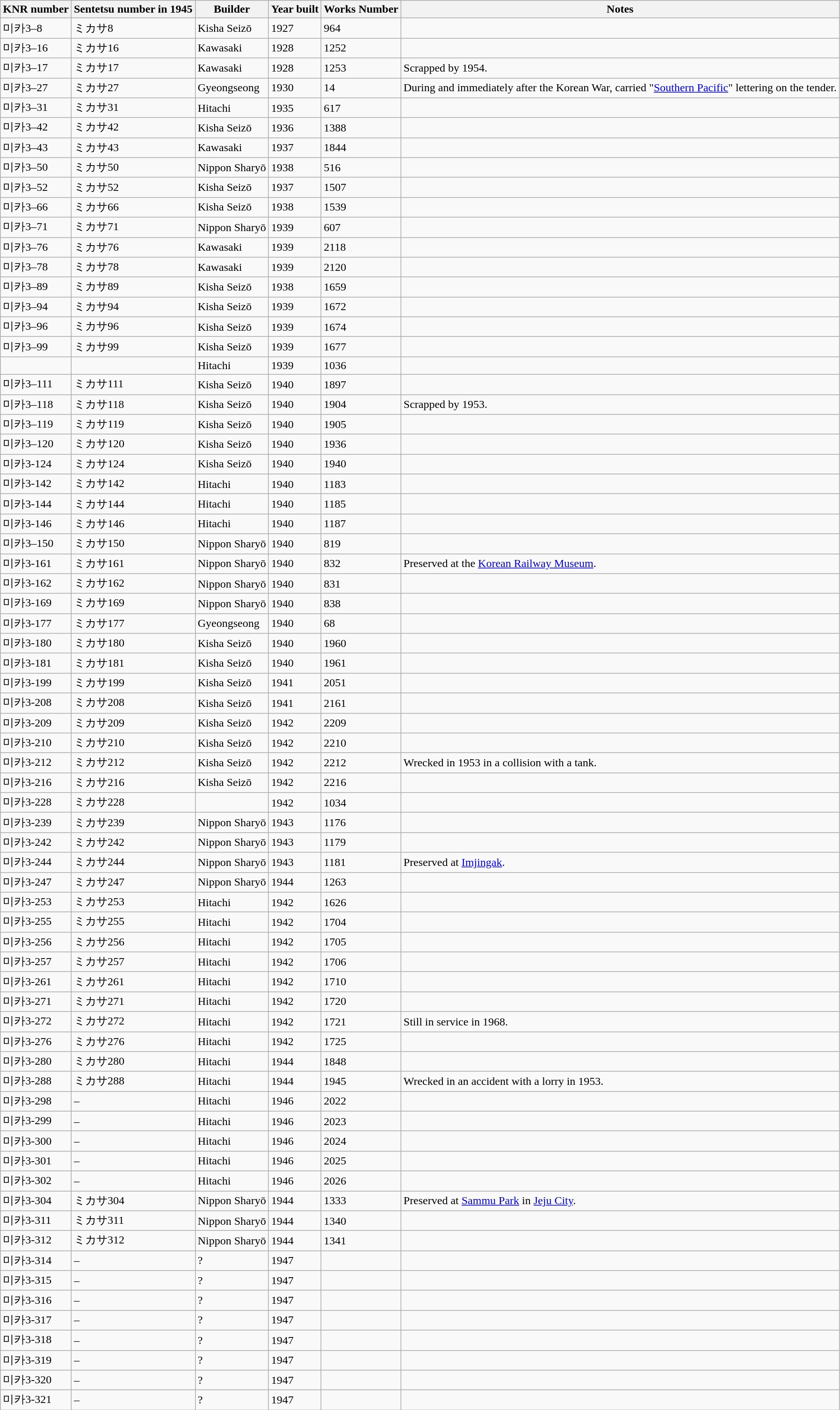<table class="wikitable">
<tr>
<th>KNR number</th>
<th>Sentetsu number in 1945</th>
<th>Builder</th>
<th>Year built</th>
<th>Works Number</th>
<th>Notes</th>
</tr>
<tr>
<td>미카3–8</td>
<td>ミカサ8</td>
<td>Kisha Seizō</td>
<td>1927</td>
<td>964</td>
<td></td>
</tr>
<tr>
<td>미카3–16</td>
<td>ミカサ16</td>
<td>Kawasaki</td>
<td>1928</td>
<td>1252</td>
<td></td>
</tr>
<tr>
<td>미카3–17</td>
<td>ミカサ17</td>
<td>Kawasaki</td>
<td>1928</td>
<td>1253</td>
<td>Scrapped by 1954.</td>
</tr>
<tr>
<td>미카3–27</td>
<td>ミカサ27</td>
<td>Gyeongseong</td>
<td>1930</td>
<td>14</td>
<td>During and immediately after the Korean War, carried "<a href='#'>Southern Pacific</a>" lettering on the tender.</td>
</tr>
<tr>
<td>미카3–31</td>
<td>ミカサ31</td>
<td>Hitachi</td>
<td>1935</td>
<td>617</td>
<td></td>
</tr>
<tr>
<td>미카3–42</td>
<td>ミカサ42</td>
<td>Kisha Seizō</td>
<td>1936</td>
<td>1388</td>
<td></td>
</tr>
<tr>
<td>미카3–43</td>
<td>ミカサ43</td>
<td>Kawasaki</td>
<td>1937</td>
<td>1844</td>
<td></td>
</tr>
<tr>
<td>미카3–50</td>
<td>ミカサ50</td>
<td>Nippon Sharyō</td>
<td>1938</td>
<td>516</td>
<td></td>
</tr>
<tr>
<td>미카3–52</td>
<td>ミカサ52</td>
<td>Kisha Seizō</td>
<td>1937</td>
<td>1507</td>
<td></td>
</tr>
<tr>
<td>미카3–66</td>
<td>ミカサ66</td>
<td>Kisha Seizō</td>
<td>1938</td>
<td>1539</td>
<td></td>
</tr>
<tr>
<td>미카3–71</td>
<td>ミカサ71</td>
<td>Nippon Sharyō</td>
<td>1939</td>
<td>607</td>
<td></td>
</tr>
<tr>
<td>미카3–76</td>
<td>ミカサ76</td>
<td>Kawasaki</td>
<td>1939</td>
<td>2118</td>
<td></td>
</tr>
<tr>
<td>미카3–78</td>
<td>ミカサ78</td>
<td>Kawasaki</td>
<td>1939</td>
<td>2120</td>
<td></td>
</tr>
<tr>
<td>미카3–89</td>
<td>ミカサ89</td>
<td>Kisha Seizō</td>
<td>1938</td>
<td>1659</td>
<td></td>
</tr>
<tr>
<td>미카3–94</td>
<td>ミカサ94</td>
<td>Kisha Seizō</td>
<td>1939</td>
<td>1672</td>
<td></td>
</tr>
<tr>
<td>미카3–96</td>
<td>ミカサ96</td>
<td>Kisha Seizō</td>
<td>1939</td>
<td>1674</td>
<td></td>
</tr>
<tr>
<td>미카3–99</td>
<td>ミカサ99</td>
<td>Kisha Seizō</td>
<td>1939</td>
<td>1677</td>
<td></td>
</tr>
<tr>
<td></td>
<td></td>
<td>Hitachi</td>
<td>1939</td>
<td>1036</td>
<td></td>
</tr>
<tr>
<td>미카3–111</td>
<td>ミカサ111</td>
<td>Kisha Seizō</td>
<td>1940</td>
<td>1897</td>
<td></td>
</tr>
<tr>
<td>미카3–118</td>
<td>ミカサ118</td>
<td>Kisha Seizō</td>
<td>1940</td>
<td>1904</td>
<td>Scrapped by 1953.</td>
</tr>
<tr>
<td>미카3–119</td>
<td>ミカサ119</td>
<td>Kisha Seizō</td>
<td>1940</td>
<td>1905</td>
<td></td>
</tr>
<tr>
<td>미카3–120</td>
<td>ミカサ120</td>
<td>Kisha Seizō</td>
<td>1940</td>
<td>1936</td>
<td></td>
</tr>
<tr>
<td>미카3-124</td>
<td>ミカサ124</td>
<td>Kisha Seizō</td>
<td>1940</td>
<td>1940</td>
<td></td>
</tr>
<tr>
<td>미카3-142</td>
<td>ミカサ142</td>
<td>Hitachi</td>
<td>1940</td>
<td>1183</td>
<td></td>
</tr>
<tr>
<td>미카3-144</td>
<td>ミカサ144</td>
<td>Hitachi</td>
<td>1940</td>
<td>1185</td>
<td></td>
</tr>
<tr>
<td>미카3-146</td>
<td>ミカサ146</td>
<td>Hitachi</td>
<td>1940</td>
<td>1187</td>
<td></td>
</tr>
<tr>
<td>미카3–150</td>
<td>ミカサ150</td>
<td>Nippon Sharyō</td>
<td>1940</td>
<td>819</td>
<td></td>
</tr>
<tr>
<td>미카3-161</td>
<td>ミカサ161</td>
<td>Nippon Sharyō</td>
<td>1940</td>
<td>832</td>
<td>Preserved at the <a href='#'>Korean Railway Museum</a>.</td>
</tr>
<tr>
<td>미카3-162</td>
<td>ミカサ162</td>
<td>Nippon Sharyō</td>
<td>1940</td>
<td>831</td>
<td></td>
</tr>
<tr>
<td>미카3-169</td>
<td>ミカサ169</td>
<td>Nippon Sharyō</td>
<td>1940</td>
<td>838</td>
<td></td>
</tr>
<tr>
<td>미카3-177</td>
<td>ミカサ177</td>
<td>Gyeongseong</td>
<td>1940</td>
<td>68</td>
<td></td>
</tr>
<tr>
<td>미카3-180</td>
<td>ミカサ180</td>
<td>Kisha Seizō</td>
<td>1940</td>
<td>1960</td>
<td></td>
</tr>
<tr>
<td>미카3-181</td>
<td>ミカサ181</td>
<td>Kisha Seizō</td>
<td>1940</td>
<td>1961</td>
<td></td>
</tr>
<tr>
<td>미카3-199</td>
<td>ミカサ199</td>
<td>Kisha Seizō</td>
<td>1941</td>
<td>2051</td>
<td></td>
</tr>
<tr>
<td>미카3-208</td>
<td>ミカサ208</td>
<td>Kisha Seizō</td>
<td>1941</td>
<td>2161</td>
<td></td>
</tr>
<tr>
<td>미카3-209</td>
<td>ミカサ209</td>
<td>Kisha Seizō</td>
<td>1942</td>
<td>2209</td>
<td></td>
</tr>
<tr>
<td>미카3-210</td>
<td>ミカサ210</td>
<td>Kisha Seizō</td>
<td>1942</td>
<td>2210</td>
<td></td>
</tr>
<tr>
<td>미카3-212</td>
<td>ミカサ212</td>
<td>Kisha Seizō</td>
<td>1942</td>
<td>2212</td>
<td>Wrecked in 1953 in a collision with a tank.</td>
</tr>
<tr>
<td>미카3-216</td>
<td>ミカサ216</td>
<td>Kisha Seizō</td>
<td>1942</td>
<td>2216</td>
<td></td>
</tr>
<tr>
<td>미카3-228</td>
<td>ミカサ228</td>
<td></td>
<td>1942</td>
<td>1034</td>
<td></td>
</tr>
<tr>
<td>미카3-239</td>
<td>ミカサ239</td>
<td>Nippon Sharyō</td>
<td>1943</td>
<td>1176</td>
<td></td>
</tr>
<tr>
<td>미카3-242</td>
<td>ミカサ242</td>
<td>Nippon Sharyō</td>
<td>1943</td>
<td>1179</td>
<td></td>
</tr>
<tr>
<td>미카3-244</td>
<td>ミカサ244</td>
<td>Nippon Sharyō</td>
<td>1943</td>
<td>1181</td>
<td>Preserved at <a href='#'>Imjingak</a>.</td>
</tr>
<tr>
<td>미카3-247</td>
<td>ミカサ247</td>
<td>Nippon Sharyō</td>
<td>1944</td>
<td>1263</td>
<td></td>
</tr>
<tr>
<td>미카3-253</td>
<td>ミカサ253</td>
<td>Hitachi</td>
<td>1942</td>
<td>1626</td>
<td></td>
</tr>
<tr>
<td>미카3-255</td>
<td>ミカサ255</td>
<td>Hitachi</td>
<td>1942</td>
<td>1704</td>
<td></td>
</tr>
<tr>
<td>미카3-256</td>
<td>ミカサ256</td>
<td>Hitachi</td>
<td>1942</td>
<td>1705</td>
<td></td>
</tr>
<tr>
<td>미카3-257</td>
<td>ミカサ257</td>
<td>Hitachi</td>
<td>1942</td>
<td>1706</td>
<td></td>
</tr>
<tr>
<td>미카3-261</td>
<td>ミカサ261</td>
<td>Hitachi</td>
<td>1942</td>
<td>1710</td>
<td></td>
</tr>
<tr>
<td>미카3-271</td>
<td>ミカサ271</td>
<td>Hitachi</td>
<td>1942</td>
<td>1720</td>
<td></td>
</tr>
<tr>
<td>미카3-272</td>
<td>ミカサ272</td>
<td>Hitachi</td>
<td>1942</td>
<td>1721</td>
<td>Still in service in 1968.</td>
</tr>
<tr>
<td>미카3-276</td>
<td>ミカサ276</td>
<td>Hitachi</td>
<td>1942</td>
<td>1725</td>
<td></td>
</tr>
<tr>
<td>미카3-280</td>
<td>ミカサ280</td>
<td>Hitachi</td>
<td>1944</td>
<td>1848</td>
<td></td>
</tr>
<tr>
<td>미카3-288</td>
<td>ミカサ288</td>
<td>Hitachi</td>
<td>1944</td>
<td>1945</td>
<td>Wrecked in an accident with a lorry in 1953.</td>
</tr>
<tr>
<td>미카3-298</td>
<td>–</td>
<td>Hitachi</td>
<td>1946</td>
<td>2022</td>
<td></td>
</tr>
<tr>
<td>미카3-299</td>
<td>–</td>
<td>Hitachi</td>
<td>1946</td>
<td>2023</td>
<td></td>
</tr>
<tr>
<td>미카3-300</td>
<td>–</td>
<td>Hitachi</td>
<td>1946</td>
<td>2024</td>
<td></td>
</tr>
<tr>
<td>미카3-301</td>
<td>–</td>
<td>Hitachi</td>
<td>1946</td>
<td>2025</td>
<td></td>
</tr>
<tr>
<td>미카3-302</td>
<td>–</td>
<td>Hitachi</td>
<td>1946</td>
<td>2026</td>
<td></td>
</tr>
<tr>
<td>미카3-304</td>
<td>ミカサ304</td>
<td>Nippon Sharyō</td>
<td>1944</td>
<td>1333</td>
<td>Preserved at <a href='#'>Sammu Park</a> in <a href='#'>Jeju City</a>.</td>
</tr>
<tr>
<td>미카3-311</td>
<td>ミカサ311</td>
<td>Nippon Sharyō</td>
<td>1944</td>
<td>1340</td>
<td></td>
</tr>
<tr>
<td>미카3-312</td>
<td>ミカサ312</td>
<td>Nippon Sharyō</td>
<td>1944</td>
<td>1341</td>
<td></td>
</tr>
<tr>
<td>미카3-314</td>
<td>–</td>
<td>?</td>
<td>1947</td>
<td></td>
<td></td>
</tr>
<tr>
<td>미카3-315</td>
<td>–</td>
<td>?</td>
<td>1947</td>
<td></td>
<td></td>
</tr>
<tr>
<td>미카3-316</td>
<td>–</td>
<td>?</td>
<td>1947</td>
<td></td>
<td></td>
</tr>
<tr>
<td>미카3-317</td>
<td>–</td>
<td>?</td>
<td>1947</td>
<td></td>
<td></td>
</tr>
<tr>
<td>미카3-318</td>
<td>–</td>
<td>?</td>
<td>1947</td>
<td></td>
<td></td>
</tr>
<tr>
<td>미카3-319</td>
<td>–</td>
<td>?</td>
<td>1947</td>
<td></td>
<td></td>
</tr>
<tr>
<td>미카3-320</td>
<td>–</td>
<td>?</td>
<td>1947</td>
<td></td>
<td></td>
</tr>
<tr>
<td>미카3-321</td>
<td>–</td>
<td>?</td>
<td>1947</td>
<td></td>
<td></td>
</tr>
</table>
